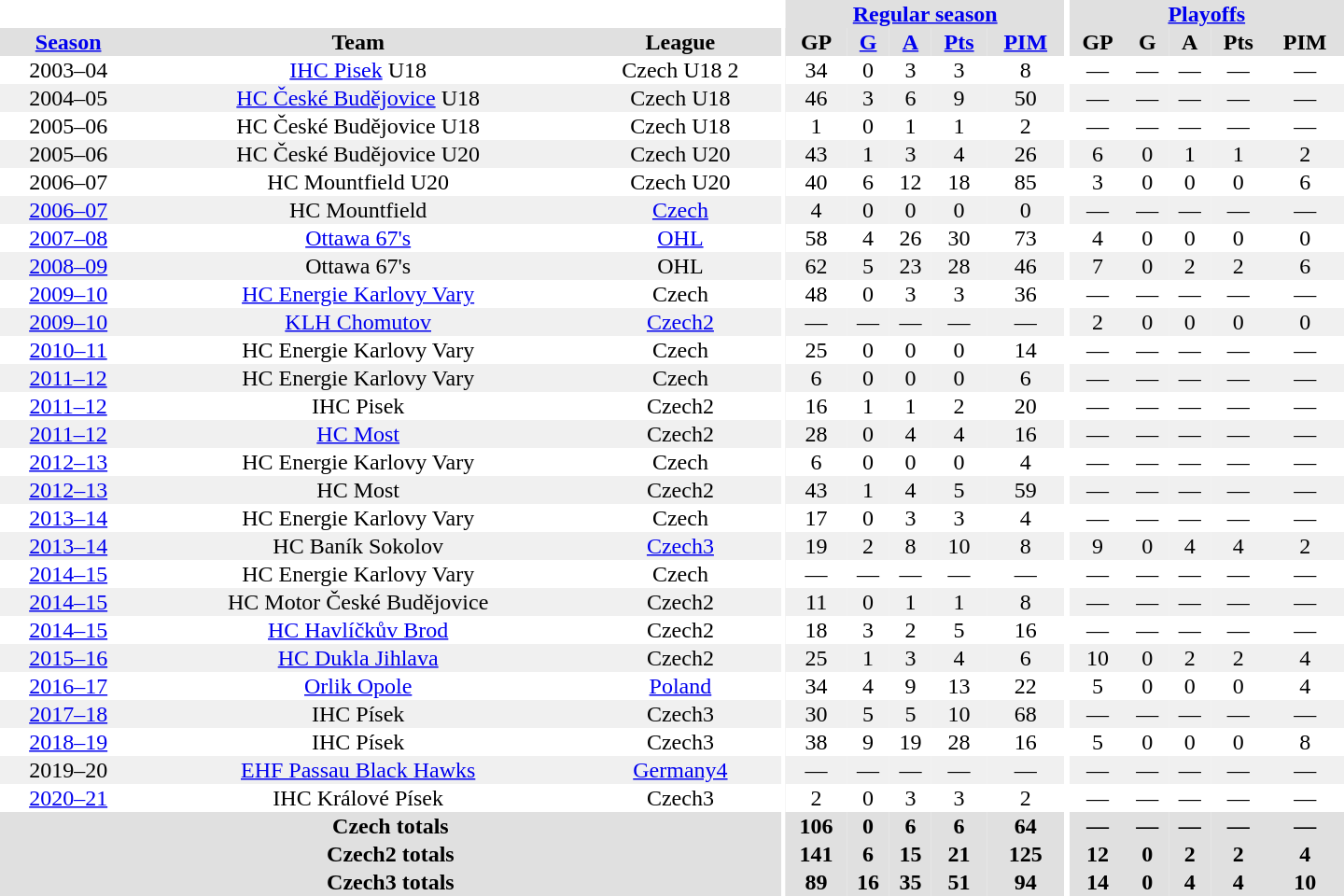<table border="0" cellpadding="1" cellspacing="0" style="text-align:center; width:60em">
<tr bgcolor="#e0e0e0">
<th colspan="3" bgcolor="#ffffff"></th>
<th rowspan="99" bgcolor="#ffffff"></th>
<th colspan="5"><a href='#'>Regular season</a></th>
<th rowspan="99" bgcolor="#ffffff"></th>
<th colspan="5"><a href='#'>Playoffs</a></th>
</tr>
<tr bgcolor="#e0e0e0">
<th><a href='#'>Season</a></th>
<th>Team</th>
<th>League</th>
<th>GP</th>
<th><a href='#'>G</a></th>
<th><a href='#'>A</a></th>
<th><a href='#'>Pts</a></th>
<th><a href='#'>PIM</a></th>
<th>GP</th>
<th>G</th>
<th>A</th>
<th>Pts</th>
<th>PIM</th>
</tr>
<tr>
<td>2003–04</td>
<td><a href='#'>IHC Pisek</a> U18</td>
<td>Czech U18 2</td>
<td>34</td>
<td>0</td>
<td>3</td>
<td>3</td>
<td>8</td>
<td>—</td>
<td>—</td>
<td>—</td>
<td>—</td>
<td>—</td>
</tr>
<tr bgcolor="#f0f0f0">
<td>2004–05</td>
<td><a href='#'>HC České Budějovice</a> U18</td>
<td>Czech U18</td>
<td>46</td>
<td>3</td>
<td>6</td>
<td>9</td>
<td>50</td>
<td>—</td>
<td>—</td>
<td>—</td>
<td>—</td>
<td>—</td>
</tr>
<tr>
<td>2005–06</td>
<td>HC České Budějovice U18</td>
<td>Czech U18</td>
<td>1</td>
<td>0</td>
<td>1</td>
<td>1</td>
<td>2</td>
<td>—</td>
<td>—</td>
<td>—</td>
<td>—</td>
<td>—</td>
</tr>
<tr bgcolor="#f0f0f0">
<td>2005–06</td>
<td>HC České Budějovice U20</td>
<td>Czech U20</td>
<td>43</td>
<td>1</td>
<td>3</td>
<td>4</td>
<td>26</td>
<td>6</td>
<td>0</td>
<td>1</td>
<td>1</td>
<td>2</td>
</tr>
<tr>
<td>2006–07</td>
<td>HC Mountfield U20</td>
<td>Czech U20</td>
<td>40</td>
<td>6</td>
<td>12</td>
<td>18</td>
<td>85</td>
<td>3</td>
<td>0</td>
<td>0</td>
<td>0</td>
<td>6</td>
</tr>
<tr bgcolor="#f0f0f0">
<td><a href='#'>2006–07</a></td>
<td>HC Mountfield</td>
<td><a href='#'>Czech</a></td>
<td>4</td>
<td>0</td>
<td>0</td>
<td>0</td>
<td>0</td>
<td>—</td>
<td>—</td>
<td>—</td>
<td>—</td>
<td>—</td>
</tr>
<tr>
<td><a href='#'>2007–08</a></td>
<td><a href='#'>Ottawa 67's</a></td>
<td><a href='#'>OHL</a></td>
<td>58</td>
<td>4</td>
<td>26</td>
<td>30</td>
<td>73</td>
<td>4</td>
<td>0</td>
<td>0</td>
<td>0</td>
<td>0</td>
</tr>
<tr bgcolor="#f0f0f0">
<td><a href='#'>2008–09</a></td>
<td>Ottawa 67's</td>
<td>OHL</td>
<td>62</td>
<td>5</td>
<td>23</td>
<td>28</td>
<td>46</td>
<td>7</td>
<td>0</td>
<td>2</td>
<td>2</td>
<td>6</td>
</tr>
<tr>
<td><a href='#'>2009–10</a></td>
<td><a href='#'>HC Energie Karlovy Vary</a></td>
<td>Czech</td>
<td>48</td>
<td>0</td>
<td>3</td>
<td>3</td>
<td>36</td>
<td>—</td>
<td>—</td>
<td>—</td>
<td>—</td>
<td>—</td>
</tr>
<tr bgcolor="#f0f0f0">
<td><a href='#'>2009–10</a></td>
<td><a href='#'>KLH Chomutov</a></td>
<td><a href='#'>Czech2</a></td>
<td>—</td>
<td>—</td>
<td>—</td>
<td>—</td>
<td>—</td>
<td>2</td>
<td>0</td>
<td>0</td>
<td>0</td>
<td>0</td>
</tr>
<tr>
<td><a href='#'>2010–11</a></td>
<td>HC Energie Karlovy Vary</td>
<td>Czech</td>
<td>25</td>
<td>0</td>
<td>0</td>
<td>0</td>
<td>14</td>
<td>—</td>
<td>—</td>
<td>—</td>
<td>—</td>
<td>—</td>
</tr>
<tr bgcolor="#f0f0f0">
<td><a href='#'>2011–12</a></td>
<td>HC Energie Karlovy Vary</td>
<td>Czech</td>
<td>6</td>
<td>0</td>
<td>0</td>
<td>0</td>
<td>6</td>
<td>—</td>
<td>—</td>
<td>—</td>
<td>—</td>
<td>—</td>
</tr>
<tr>
<td><a href='#'>2011–12</a></td>
<td>IHC Pisek</td>
<td>Czech2</td>
<td>16</td>
<td>1</td>
<td>1</td>
<td>2</td>
<td>20</td>
<td>—</td>
<td>—</td>
<td>—</td>
<td>—</td>
<td>—</td>
</tr>
<tr bgcolor="#f0f0f0">
<td><a href='#'>2011–12</a></td>
<td><a href='#'>HC Most</a></td>
<td>Czech2</td>
<td>28</td>
<td>0</td>
<td>4</td>
<td>4</td>
<td>16</td>
<td>—</td>
<td>—</td>
<td>—</td>
<td>—</td>
<td>—</td>
</tr>
<tr>
<td><a href='#'>2012–13</a></td>
<td>HC Energie Karlovy Vary</td>
<td>Czech</td>
<td>6</td>
<td>0</td>
<td>0</td>
<td>0</td>
<td>4</td>
<td>—</td>
<td>—</td>
<td>—</td>
<td>—</td>
<td>—</td>
</tr>
<tr bgcolor="#f0f0f0">
<td><a href='#'>2012–13</a></td>
<td>HC Most</td>
<td>Czech2</td>
<td>43</td>
<td>1</td>
<td>4</td>
<td>5</td>
<td>59</td>
<td>—</td>
<td>—</td>
<td>—</td>
<td>—</td>
<td>—</td>
</tr>
<tr>
<td><a href='#'>2013–14</a></td>
<td>HC Energie Karlovy Vary</td>
<td>Czech</td>
<td>17</td>
<td>0</td>
<td>3</td>
<td>3</td>
<td>4</td>
<td>—</td>
<td>—</td>
<td>—</td>
<td>—</td>
<td>—</td>
</tr>
<tr bgcolor="#f0f0f0">
<td><a href='#'>2013–14</a></td>
<td>HC Baník Sokolov</td>
<td><a href='#'>Czech3</a></td>
<td>19</td>
<td>2</td>
<td>8</td>
<td>10</td>
<td>8</td>
<td>9</td>
<td>0</td>
<td>4</td>
<td>4</td>
<td>2</td>
</tr>
<tr>
<td><a href='#'>2014–15</a></td>
<td>HC Energie Karlovy Vary</td>
<td>Czech</td>
<td>—</td>
<td>—</td>
<td>—</td>
<td>—</td>
<td>—</td>
<td>—</td>
<td>—</td>
<td>—</td>
<td>—</td>
<td>—</td>
</tr>
<tr bgcolor="#f0f0f0">
<td><a href='#'>2014–15</a></td>
<td>HC Motor České Budějovice</td>
<td>Czech2</td>
<td>11</td>
<td>0</td>
<td>1</td>
<td>1</td>
<td>8</td>
<td>—</td>
<td>—</td>
<td>—</td>
<td>—</td>
<td>—</td>
</tr>
<tr>
<td><a href='#'>2014–15</a></td>
<td><a href='#'>HC Havlíčkův Brod</a></td>
<td>Czech2</td>
<td>18</td>
<td>3</td>
<td>2</td>
<td>5</td>
<td>16</td>
<td>—</td>
<td>—</td>
<td>—</td>
<td>—</td>
<td>—</td>
</tr>
<tr bgcolor="#f0f0f0">
<td><a href='#'>2015–16</a></td>
<td><a href='#'>HC Dukla Jihlava</a></td>
<td>Czech2</td>
<td>25</td>
<td>1</td>
<td>3</td>
<td>4</td>
<td>6</td>
<td>10</td>
<td>0</td>
<td>2</td>
<td>2</td>
<td>4</td>
</tr>
<tr>
<td><a href='#'>2016–17</a></td>
<td><a href='#'>Orlik Opole</a></td>
<td><a href='#'>Poland</a></td>
<td>34</td>
<td>4</td>
<td>9</td>
<td>13</td>
<td>22</td>
<td>5</td>
<td>0</td>
<td>0</td>
<td>0</td>
<td>4</td>
</tr>
<tr bgcolor="#f0f0f0">
<td><a href='#'>2017–18</a></td>
<td>IHC Písek</td>
<td>Czech3</td>
<td>30</td>
<td>5</td>
<td>5</td>
<td>10</td>
<td>68</td>
<td>—</td>
<td>—</td>
<td>—</td>
<td>—</td>
<td>—</td>
</tr>
<tr>
<td><a href='#'>2018–19</a></td>
<td>IHC Písek</td>
<td>Czech3</td>
<td>38</td>
<td>9</td>
<td>19</td>
<td>28</td>
<td>16</td>
<td>5</td>
<td>0</td>
<td>0</td>
<td>0</td>
<td>8</td>
</tr>
<tr bgcolor="#f0f0f0">
<td>2019–20</td>
<td><a href='#'>EHF Passau Black Hawks</a></td>
<td><a href='#'>Germany4</a></td>
<td>—</td>
<td>—</td>
<td>—</td>
<td>—</td>
<td>—</td>
<td>—</td>
<td>—</td>
<td>—</td>
<td>—</td>
<td>—</td>
</tr>
<tr>
<td><a href='#'>2020–21</a></td>
<td>IHC Králové Písek</td>
<td>Czech3</td>
<td>2</td>
<td>0</td>
<td>3</td>
<td>3</td>
<td>2</td>
<td>—</td>
<td>—</td>
<td>—</td>
<td>—</td>
<td>—</td>
</tr>
<tr>
</tr>
<tr ALIGN="center" bgcolor="#e0e0e0">
<th colspan="3">Czech totals</th>
<th ALIGN="center">106</th>
<th ALIGN="center">0</th>
<th ALIGN="center">6</th>
<th ALIGN="center">6</th>
<th ALIGN="center">64</th>
<th ALIGN="center">—</th>
<th ALIGN="center">—</th>
<th ALIGN="center">—</th>
<th ALIGN="center">—</th>
<th ALIGN="center">—</th>
</tr>
<tr>
</tr>
<tr ALIGN="center" bgcolor="#e0e0e0">
<th colspan="3">Czech2 totals</th>
<th ALIGN="center">141</th>
<th ALIGN="center">6</th>
<th ALIGN="center">15</th>
<th ALIGN="center">21</th>
<th ALIGN="center">125</th>
<th ALIGN="center">12</th>
<th ALIGN="center">0</th>
<th ALIGN="center">2</th>
<th ALIGN="center">2</th>
<th ALIGN="center">4</th>
</tr>
<tr>
</tr>
<tr ALIGN="center" bgcolor="#e0e0e0">
<th colspan="3">Czech3 totals</th>
<th ALIGN="center">89</th>
<th ALIGN="center">16</th>
<th ALIGN="center">35</th>
<th ALIGN="center">51</th>
<th ALIGN="center">94</th>
<th ALIGN="center">14</th>
<th ALIGN="center">0</th>
<th ALIGN="center">4</th>
<th ALIGN="center">4</th>
<th ALIGN="center">10</th>
</tr>
</table>
